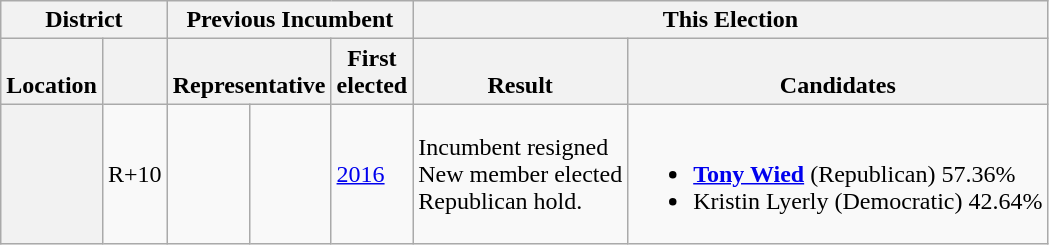<table class="wikitable sortable">
<tr>
<th colspan=2>District</th>
<th colspan=3>Previous Incumbent</th>
<th colspan=2 class="unsortable">This Election</th>
</tr>
<tr valign=bottom>
<th>Location</th>
<th></th>
<th colspan="2">Representative</th>
<th>First<br>elected</th>
<th>Result</th>
<th>Candidates</th>
</tr>
<tr>
<th></th>
<td>R+10</td>
<td></td>
<td></td>
<td><a href='#'>2016</a></td>
<td>Incumbent resigned <br>New member elected <br>Republican hold.</td>
<td nowrap=""><br><ul><li> <strong><a href='#'>Tony Wied</a></strong> (Republican) 57.36%</li><li>Kristin Lyerly (Democratic) 42.64%</li></ul></td>
</tr>
</table>
